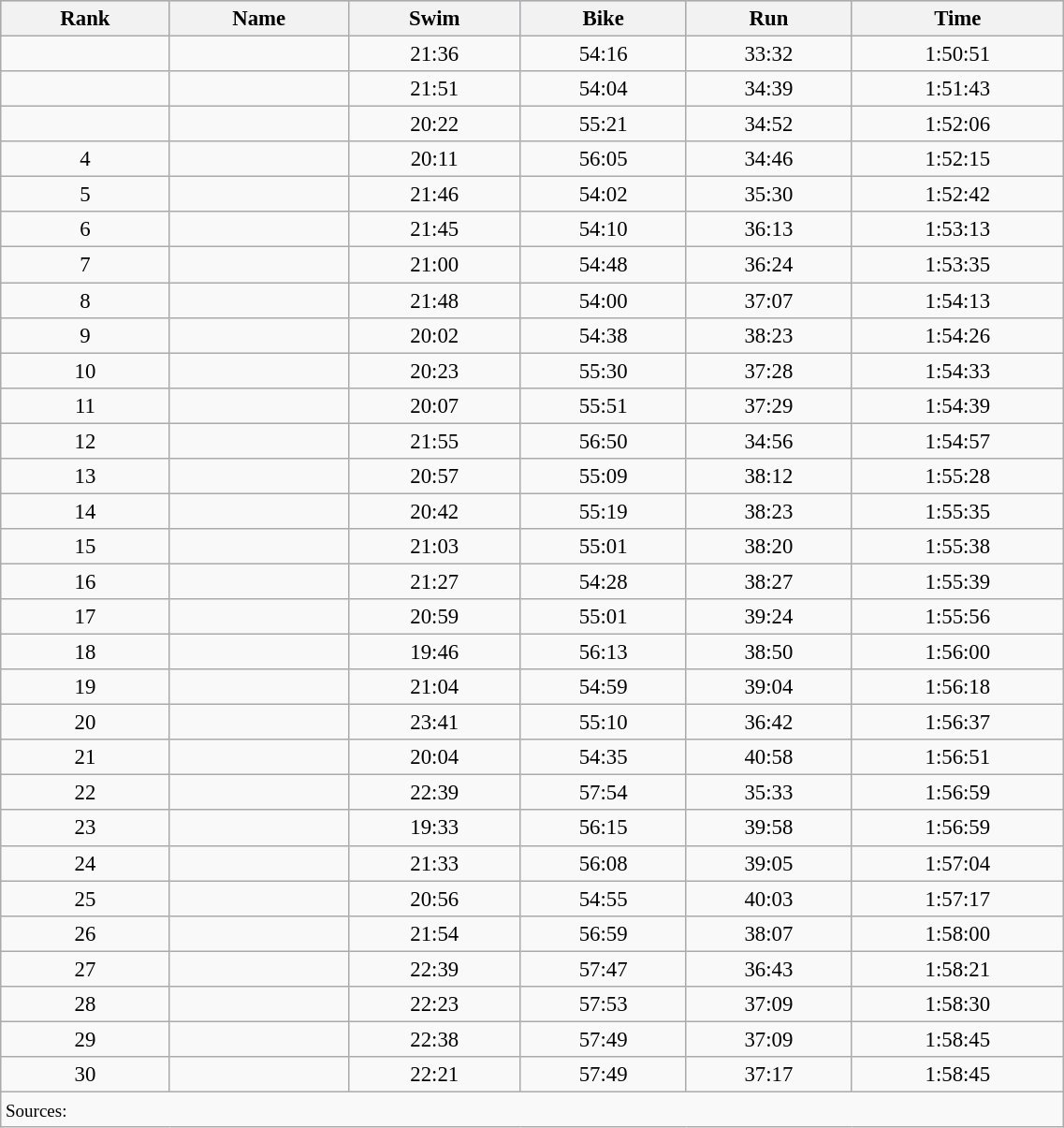<table class="wikitable sortable" style="font-size:95%" width="60%">
<tr bgcolor="lightsteelblue">
<th>Rank</th>
<th>Name</th>
<th>Swim</th>
<th>Bike</th>
<th>Run</th>
<th>Time</th>
</tr>
<tr align="center">
<td></td>
<td align="left"></td>
<td>21:36</td>
<td>54:16</td>
<td>33:32</td>
<td>1:50:51</td>
</tr>
<tr align="center">
<td></td>
<td align="left"></td>
<td>21:51</td>
<td>54:04</td>
<td>34:39</td>
<td>1:51:43</td>
</tr>
<tr align="center">
<td></td>
<td align="left"></td>
<td>20:22</td>
<td>55:21</td>
<td>34:52</td>
<td>1:52:06</td>
</tr>
<tr align="center">
<td>4</td>
<td align="left"></td>
<td>20:11</td>
<td>56:05</td>
<td>34:46</td>
<td>1:52:15</td>
</tr>
<tr align="center">
<td>5</td>
<td align="left"></td>
<td>21:46</td>
<td>54:02</td>
<td>35:30</td>
<td>1:52:42</td>
</tr>
<tr align="center">
<td>6</td>
<td align="left"></td>
<td>21:45</td>
<td>54:10</td>
<td>36:13</td>
<td>1:53:13</td>
</tr>
<tr align="center">
<td>7</td>
<td align="left"></td>
<td>21:00</td>
<td>54:48</td>
<td>36:24</td>
<td>1:53:35</td>
</tr>
<tr align="center">
<td>8</td>
<td align="left"></td>
<td>21:48</td>
<td>54:00</td>
<td>37:07</td>
<td>1:54:13</td>
</tr>
<tr align="center">
<td>9</td>
<td align="left"></td>
<td>20:02</td>
<td>54:38</td>
<td>38:23</td>
<td>1:54:26</td>
</tr>
<tr align="center">
<td>10</td>
<td align="left"></td>
<td>20:23</td>
<td>55:30</td>
<td>37:28</td>
<td>1:54:33</td>
</tr>
<tr align="center">
<td>11</td>
<td align="left"></td>
<td>20:07</td>
<td>55:51</td>
<td>37:29</td>
<td>1:54:39</td>
</tr>
<tr align="center">
<td>12</td>
<td align="left"></td>
<td>21:55</td>
<td>56:50</td>
<td>34:56</td>
<td>1:54:57</td>
</tr>
<tr align="center">
<td>13</td>
<td align="left"></td>
<td>20:57</td>
<td>55:09</td>
<td>38:12</td>
<td>1:55:28</td>
</tr>
<tr align="center">
<td>14</td>
<td align="left"></td>
<td>20:42</td>
<td>55:19</td>
<td>38:23</td>
<td>1:55:35</td>
</tr>
<tr align="center">
<td>15</td>
<td align="left"></td>
<td>21:03</td>
<td>55:01</td>
<td>38:20</td>
<td>1:55:38</td>
</tr>
<tr align="center">
<td>16</td>
<td align="left"></td>
<td>21:27</td>
<td>54:28</td>
<td>38:27</td>
<td>1:55:39</td>
</tr>
<tr align="center">
<td>17</td>
<td align="left"></td>
<td>20:59</td>
<td>55:01</td>
<td>39:24</td>
<td>1:55:56</td>
</tr>
<tr align="center">
<td>18</td>
<td align="left"></td>
<td>19:46</td>
<td>56:13</td>
<td>38:50</td>
<td>1:56:00</td>
</tr>
<tr align="center">
<td>19</td>
<td align="left"></td>
<td>21:04</td>
<td>54:59</td>
<td>39:04</td>
<td>1:56:18</td>
</tr>
<tr align="center">
<td>20</td>
<td align="left"></td>
<td>23:41</td>
<td>55:10</td>
<td>36:42</td>
<td>1:56:37</td>
</tr>
<tr align="center">
<td>21</td>
<td align="left"></td>
<td>20:04</td>
<td>54:35</td>
<td>40:58</td>
<td>1:56:51</td>
</tr>
<tr align="center">
<td>22</td>
<td align="left"></td>
<td>22:39</td>
<td>57:54</td>
<td>35:33</td>
<td>1:56:59</td>
</tr>
<tr align="center">
<td>23</td>
<td align="left"></td>
<td>19:33</td>
<td>56:15</td>
<td>39:58</td>
<td>1:56:59</td>
</tr>
<tr align="center">
<td>24</td>
<td align="left"></td>
<td>21:33</td>
<td>56:08</td>
<td>39:05</td>
<td>1:57:04</td>
</tr>
<tr align="center">
<td>25</td>
<td align="left"></td>
<td>20:56</td>
<td>54:55</td>
<td>40:03</td>
<td>1:57:17</td>
</tr>
<tr align="center">
<td>26</td>
<td align="left"></td>
<td>21:54</td>
<td>56:59</td>
<td>38:07</td>
<td>1:58:00</td>
</tr>
<tr align="center">
<td>27</td>
<td align="left"></td>
<td>22:39</td>
<td>57:47</td>
<td>36:43</td>
<td>1:58:21</td>
</tr>
<tr align="center">
<td>28</td>
<td align="left"></td>
<td>22:23</td>
<td>57:53</td>
<td>37:09</td>
<td>1:58:30</td>
</tr>
<tr align="center">
<td>29</td>
<td align="left"></td>
<td>22:38</td>
<td>57:49</td>
<td>37:09</td>
<td>1:58:45</td>
</tr>
<tr align="center">
<td>30</td>
<td align="left"></td>
<td>22:21</td>
<td>57:49</td>
<td>37:17</td>
<td>1:58:45</td>
</tr>
<tr class="sortbottom">
<td colspan="6"><small>Sources:</small></td>
</tr>
</table>
